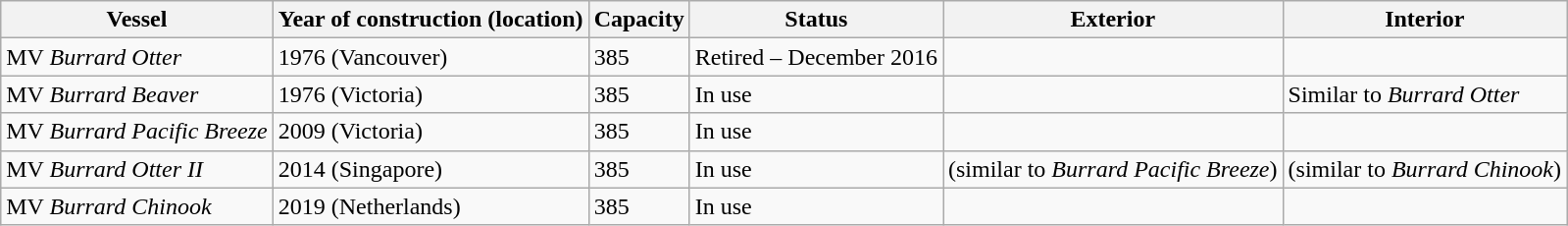<table class="wikitable" style="margin:10px">
<tr>
<th>Vessel</th>
<th>Year of construction (location)</th>
<th>Capacity</th>
<th>Status</th>
<th>Exterior</th>
<th>Interior</th>
</tr>
<tr>
<td>MV <em>Burrard Otter</em></td>
<td>1976 (Vancouver)</td>
<td>385</td>
<td>Retired – December 2016</td>
<td></td>
<td></td>
</tr>
<tr>
<td>MV <em>Burrard Beaver</em></td>
<td>1976 (Victoria)</td>
<td>385</td>
<td>In use</td>
<td></td>
<td>Similar to <em>Burrard Otter</em></td>
</tr>
<tr>
<td>MV <em>Burrard Pacific Breeze</em></td>
<td>2009 (Victoria)</td>
<td>385</td>
<td>In use</td>
<td></td>
<td></td>
</tr>
<tr>
<td>MV <em>Burrard Otter II</em></td>
<td>2014 (Singapore)</td>
<td>385</td>
<td>In use</td>
<td>(similar to <em>Burrard Pacific Breeze</em>)</td>
<td>(similar to <em>Burrard Chinook</em>)</td>
</tr>
<tr>
<td>MV <em>Burrard Chinook</em></td>
<td>2019 (Netherlands)</td>
<td>385</td>
<td>In use</td>
<td></td>
<td></td>
</tr>
</table>
